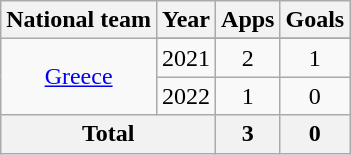<table class="wikitable" style="text-align: center;">
<tr>
<th>National team</th>
<th>Year</th>
<th>Apps</th>
<th>Goals</th>
</tr>
<tr>
<td rowspan="3"><a href='#'>Greece</a></td>
</tr>
<tr>
<td>2021</td>
<td>2</td>
<td>1</td>
</tr>
<tr>
<td>2022</td>
<td>1</td>
<td>0</td>
</tr>
<tr>
<th colspan="2">Total</th>
<th>3</th>
<th>0</th>
</tr>
</table>
